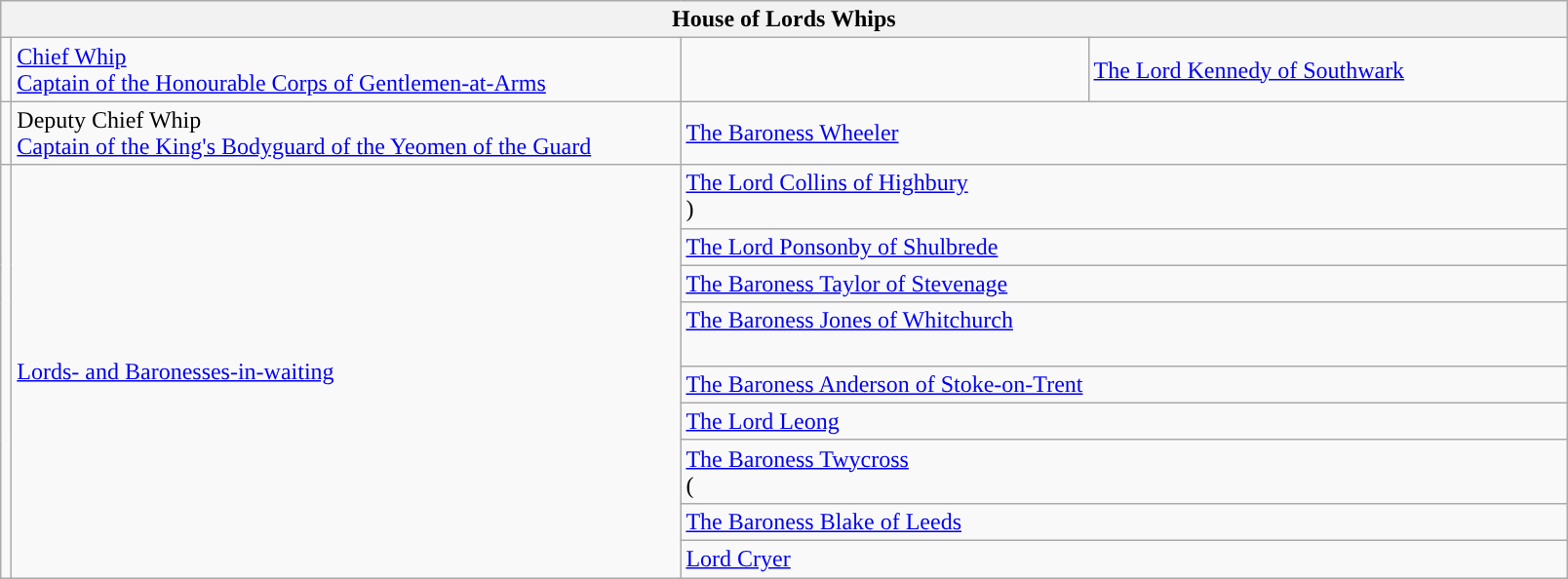<table class="wikitable">
<tr>
<th colspan="4">House of Lords Whips</th>
</tr>
<tr>
<td style="background: "></td>
<td style="width: 450px;"><a href='#'>Chief Whip</a><br><a href='#'>Captain of the Honourable Corps of Gentlemen-at-Arms</a></td>
<td style="background: "></td>
<td colspan="2" style="width: 320px;"><a href='#'>The Lord Kennedy of Southwark</a></td>
</tr>
<tr>
<td style="background: "></td>
<td>Deputy Chief Whip <br> <a href='#'>Captain of the King's Bodyguard of the Yeomen of the Guard</a></td>
<td colspan="2"><a href='#'>The Baroness Wheeler</a> </td>
</tr>
<tr>
<td rowspan=9 style="background: "></td>
<td rowspan=9><a href='#'>Lords- and Baronesses-in-waiting</a></td>
<td colspan="2"><a href='#'>The Lord Collins of Highbury</a><br>)<br></td>
</tr>
<tr>
<td colspan="2"><a href='#'>The Lord Ponsonby of Shulbrede</a><br></td>
</tr>
<tr>
<td colspan="2"><a href='#'>The Baroness Taylor of Stevenage</a> <br></td>
</tr>
<tr>
<td colspan="2"><a href='#'>The Baroness Jones of Whitchurch</a><br><br></td>
</tr>
<tr>
<td colspan="2"><a href='#'>The Baroness Anderson of Stoke-on-Trent</a></td>
</tr>
<tr>
<td colspan="2"><a href='#'>The Lord Leong</a> </td>
</tr>
<tr>
<td colspan="2"><a href='#'>The Baroness Twycross</a><br>(<br></td>
</tr>
<tr>
<td colspan="2"><a href='#'>The Baroness Blake of Leeds</a> </td>
</tr>
<tr>
<td colspan="2"><a href='#'>Lord Cryer</a></td>
</tr>
</table>
